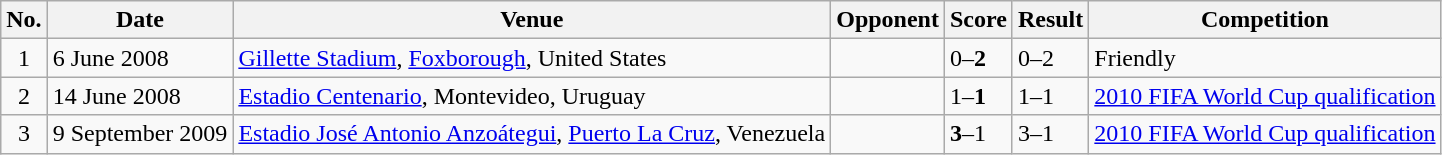<table class="wikitable sortable">
<tr>
<th>No.</th>
<th data-sort-type="date">Date</th>
<th>Venue</th>
<th>Opponent</th>
<th>Score</th>
<th>Result</th>
<th>Competition</th>
</tr>
<tr>
<td align="center">1</td>
<td>6 June 2008</td>
<td><a href='#'>Gillette Stadium</a>, <a href='#'>Foxborough</a>, United States</td>
<td></td>
<td>0–<strong>2</strong></td>
<td>0–2</td>
<td>Friendly</td>
</tr>
<tr>
<td align="center">2</td>
<td>14 June 2008</td>
<td><a href='#'>Estadio Centenario</a>, Montevideo, Uruguay</td>
<td></td>
<td>1–<strong>1</strong></td>
<td>1–1</td>
<td><a href='#'>2010 FIFA World Cup qualification</a></td>
</tr>
<tr>
<td align="center">3</td>
<td>9 September 2009</td>
<td><a href='#'>Estadio José Antonio Anzoátegui</a>, <a href='#'>Puerto La Cruz</a>, Venezuela</td>
<td></td>
<td><strong>3</strong>–1</td>
<td>3–1</td>
<td><a href='#'>2010 FIFA World Cup qualification</a></td>
</tr>
</table>
